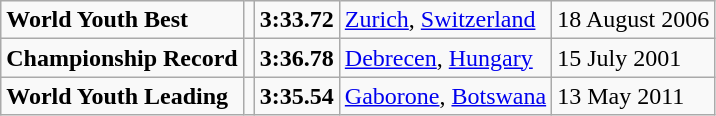<table class="wikitable">
<tr>
<td><strong>World Youth Best</strong></td>
<td></td>
<td><strong>3:33.72</strong></td>
<td><a href='#'>Zurich</a>, <a href='#'>Switzerland</a></td>
<td>18 August 2006</td>
</tr>
<tr>
<td><strong>Championship Record</strong></td>
<td></td>
<td><strong>3:36.78</strong></td>
<td><a href='#'>Debrecen</a>, <a href='#'>Hungary</a></td>
<td>15 July 2001</td>
</tr>
<tr>
<td><strong>World Youth Leading</strong></td>
<td></td>
<td><strong>3:35.54</strong></td>
<td><a href='#'>Gaborone</a>, <a href='#'>Botswana</a></td>
<td>13 May 2011</td>
</tr>
</table>
